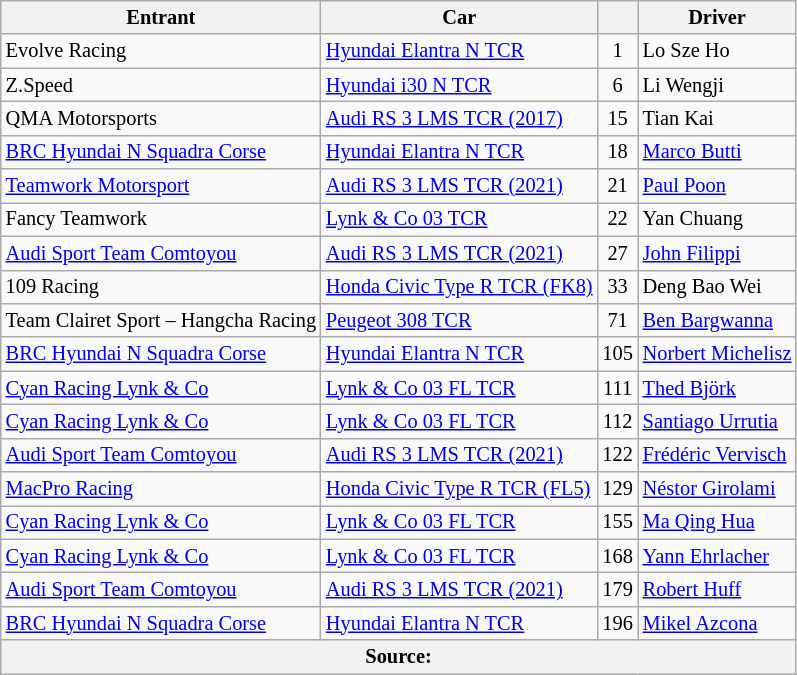<table class="wikitable" style="font-size: 85%;">
<tr>
<th>Entrant</th>
<th>Car</th>
<th></th>
<th>Driver</th>
</tr>
<tr>
<td> Evolve Racing</td>
<td><a href='#'>Hyundai Elantra N TCR</a></td>
<td align=center>1</td>
<td> Lo Sze Ho</td>
</tr>
<tr>
<td> Z.Speed</td>
<td><a href='#'>Hyundai i30 N TCR</a></td>
<td align=center>6</td>
<td> Li Wengji</td>
</tr>
<tr>
<td> QMA Motorsports</td>
<td><a href='#'>Audi RS 3 LMS TCR (2017)</a></td>
<td align=center>15</td>
<td> Tian Kai</td>
</tr>
<tr>
<td> <a href='#'>BRC Hyundai N Squadra Corse</a></td>
<td><a href='#'>Hyundai Elantra N TCR</a></td>
<td align=center>18</td>
<td> <a href='#'>Marco Butti</a></td>
</tr>
<tr>
<td> <a href='#'>Teamwork Motorsport</a></td>
<td><a href='#'>Audi RS 3 LMS TCR (2021)</a></td>
<td align=center>21</td>
<td> <a href='#'>Paul Poon</a></td>
</tr>
<tr>
<td> Fancy Teamwork</td>
<td><a href='#'>Lynk & Co 03 TCR</a></td>
<td align=center>22</td>
<td> Yan Chuang</td>
</tr>
<tr>
<td> <a href='#'>Audi Sport Team Comtoyou</a></td>
<td><a href='#'>Audi RS 3 LMS TCR (2021)</a></td>
<td align=center>27</td>
<td> <a href='#'>John Filippi</a></td>
</tr>
<tr>
<td> 109 Racing</td>
<td><a href='#'>Honda Civic Type R TCR (FK8)</a></td>
<td align=center>33</td>
<td> Deng Bao Wei</td>
</tr>
<tr>
<td> Team Clairet Sport – Hangcha Racing</td>
<td><a href='#'>Peugeot 308 TCR</a></td>
<td align=center>71</td>
<td> <a href='#'>Ben Bargwanna</a></td>
</tr>
<tr>
<td> <a href='#'>BRC Hyundai N Squadra Corse</a></td>
<td><a href='#'>Hyundai Elantra N TCR</a></td>
<td align=center>105</td>
<td> <a href='#'>Norbert Michelisz</a></td>
</tr>
<tr>
<td> <a href='#'>Cyan Racing Lynk & Co</a></td>
<td><a href='#'>Lynk & Co 03 FL TCR</a></td>
<td align=center>111</td>
<td> <a href='#'>Thed Björk</a></td>
</tr>
<tr>
<td> <a href='#'>Cyan Racing Lynk & Co</a></td>
<td><a href='#'>Lynk & Co 03 FL TCR</a></td>
<td align=center>112</td>
<td> <a href='#'>Santiago Urrutia</a></td>
</tr>
<tr>
<td> <a href='#'>Audi Sport Team Comtoyou</a></td>
<td><a href='#'>Audi RS 3 LMS TCR (2021)</a></td>
<td align=center>122</td>
<td> <a href='#'>Frédéric Vervisch</a></td>
</tr>
<tr>
<td> <a href='#'>MacPro Racing</a></td>
<td><a href='#'>Honda Civic Type R TCR (FL5)</a></td>
<td align=center>129</td>
<td> <a href='#'>Néstor Girolami</a></td>
</tr>
<tr>
<td> <a href='#'>Cyan Racing Lynk & Co</a></td>
<td><a href='#'>Lynk & Co 03 FL TCR</a></td>
<td align=center>155</td>
<td> <a href='#'>Ma Qing Hua</a></td>
</tr>
<tr>
<td> <a href='#'>Cyan Racing Lynk & Co</a></td>
<td><a href='#'>Lynk & Co 03 FL TCR</a></td>
<td align=center>168</td>
<td> <a href='#'>Yann Ehrlacher</a></td>
</tr>
<tr>
<td> <a href='#'>Audi Sport Team Comtoyou</a></td>
<td><a href='#'>Audi RS 3 LMS TCR (2021)</a></td>
<td align=center>179</td>
<td> <a href='#'>Robert Huff</a></td>
</tr>
<tr>
<td> <a href='#'>BRC Hyundai N Squadra Corse</a></td>
<td><a href='#'>Hyundai Elantra N TCR</a></td>
<td align=center>196</td>
<td> <a href='#'>Mikel Azcona</a></td>
</tr>
<tr>
<th colspan=4>Source:</th>
</tr>
</table>
